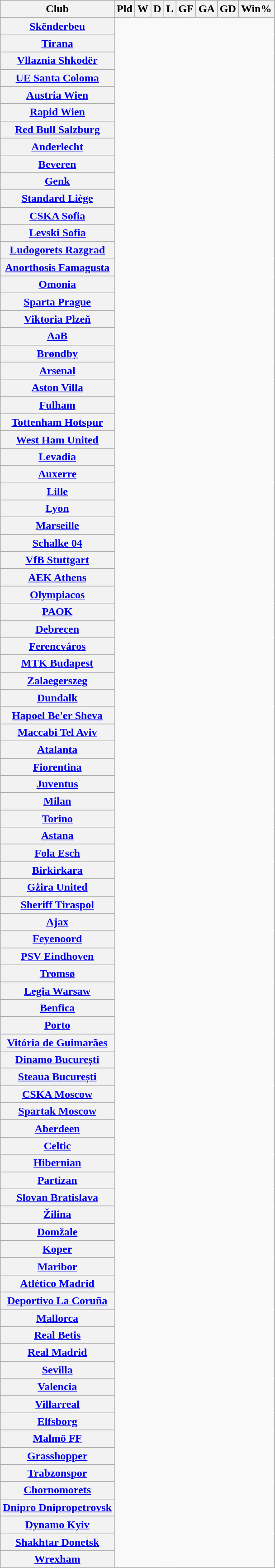<table class="wikitable sortable plainrowheaders" style="text-align:center">
<tr>
<th scope="col">Club</th>
<th scope="col">Pld</th>
<th scope="col">W</th>
<th scope="col">D</th>
<th scope="col">L</th>
<th scope="col">GF</th>
<th scope="col">GA</th>
<th scope="col">GD</th>
<th scope="col">Win%</th>
</tr>
<tr>
<th scope="row" align=left> <a href='#'>Skënderbeu</a><br></th>
</tr>
<tr>
<th scope="row" align=left> <a href='#'>Tirana</a><br></th>
</tr>
<tr>
<th scope="row" align=left> <a href='#'>Vllaznia Shkodër</a><br></th>
</tr>
<tr>
<th scope="row" align=left> <a href='#'>UE Santa Coloma</a><br></th>
</tr>
<tr>
<th scope="row" align=left> <a href='#'>Austria Wien</a><br></th>
</tr>
<tr>
<th scope="row" align=left> <a href='#'>Rapid Wien</a><br></th>
</tr>
<tr>
<th scope="row" align=left> <a href='#'>Red Bull Salzburg</a><br></th>
</tr>
<tr>
<th scope="row" align=left> <a href='#'>Anderlecht</a><br></th>
</tr>
<tr>
<th scope="row" align=left> <a href='#'>Beveren</a><br></th>
</tr>
<tr>
<th scope="row" align=left> <a href='#'>Genk</a><br></th>
</tr>
<tr>
<th scope="row" align=left> <a href='#'>Standard Liège</a><br></th>
</tr>
<tr>
<th scope="row" align=left> <a href='#'>CSKA Sofia</a><br></th>
</tr>
<tr>
<th scope="row" align=left> <a href='#'>Levski Sofia</a><br></th>
</tr>
<tr>
<th scope="row" align=left> <a href='#'>Ludogorets Razgrad</a><br></th>
</tr>
<tr>
<th scope="row" align=left> <a href='#'>Anorthosis Famagusta</a><br></th>
</tr>
<tr>
<th scope="row" align=left> <a href='#'>Omonia</a><br></th>
</tr>
<tr>
<th scope="row" align=left> <a href='#'>Sparta Prague</a><br></th>
</tr>
<tr>
<th scope="row" align=left> <a href='#'>Viktoria Plzeň</a><br></th>
</tr>
<tr>
<th scope="row" align=left> <a href='#'>AaB</a><br></th>
</tr>
<tr>
<th scope="row" align=left> <a href='#'>Brøndby</a><br></th>
</tr>
<tr>
<th scope="row" align=left> <a href='#'>Arsenal</a><br></th>
</tr>
<tr>
<th scope="row" align=left> <a href='#'>Aston Villa</a><br></th>
</tr>
<tr>
<th scope="row" align=left> <a href='#'>Fulham</a><br></th>
</tr>
<tr>
<th scope="row" align=left> <a href='#'>Tottenham Hotspur</a><br></th>
</tr>
<tr>
<th scope="row" align=left> <a href='#'>West Ham United</a><br></th>
</tr>
<tr>
<th scope="row" align=left> <a href='#'>Levadia</a><br></th>
</tr>
<tr>
<th scope="row" align=left> <a href='#'>Auxerre</a><br></th>
</tr>
<tr>
<th scope="row" align=left> <a href='#'>Lille</a><br></th>
</tr>
<tr>
<th scope="row" align=left> <a href='#'>Lyon</a><br></th>
</tr>
<tr>
<th scope="row" align=left> <a href='#'>Marseille</a><br></th>
</tr>
<tr>
<th scope="row" align=left> <a href='#'>Schalke 04</a><br></th>
</tr>
<tr>
<th scope="row" align=left> <a href='#'>VfB Stuttgart</a><br></th>
</tr>
<tr>
<th scope="row" align=left> <a href='#'>AEK Athens</a><br></th>
</tr>
<tr>
<th scope="row" align=left> <a href='#'>Olympiacos</a><br></th>
</tr>
<tr>
<th scope="row" align=left> <a href='#'>PAOK</a><br></th>
</tr>
<tr>
<th scope="row" align=left> <a href='#'>Debrecen</a><br></th>
</tr>
<tr>
<th scope="row" align=left> <a href='#'>Ferencváros</a><br></th>
</tr>
<tr>
<th scope="row" align=left> <a href='#'>MTK Budapest</a><br></th>
</tr>
<tr>
<th scope="row" align=left> <a href='#'>Zalaegerszeg</a><br></th>
</tr>
<tr>
<th scope="row" align=left> <a href='#'>Dundalk</a><br></th>
</tr>
<tr>
<th scope="row" align=left> <a href='#'>Hapoel Be'er Sheva</a><br></th>
</tr>
<tr>
<th scope="row" align=left> <a href='#'>Maccabi Tel Aviv</a><br></th>
</tr>
<tr>
<th scope="row" align=left> <a href='#'>Atalanta</a><br></th>
</tr>
<tr>
<th scope="row" align=left> <a href='#'>Fiorentina</a><br></th>
</tr>
<tr>
<th scope="row" align=left> <a href='#'>Juventus</a><br></th>
</tr>
<tr>
<th scope="row" align=left> <a href='#'>Milan</a><br></th>
</tr>
<tr>
<th scope="row" align=left> <a href='#'>Torino</a><br></th>
</tr>
<tr>
<th scope="row" align=left> <a href='#'>Astana</a><br></th>
</tr>
<tr>
<th scope="row" align=left> <a href='#'>Fola Esch</a><br></th>
</tr>
<tr>
<th scope="row" align=left> <a href='#'>Birkirkara</a><br></th>
</tr>
<tr>
<th scope="row" align=left> <a href='#'>Gżira United</a><br></th>
</tr>
<tr>
<th scope="row" align=left> <a href='#'>Sheriff Tiraspol</a><br></th>
</tr>
<tr>
<th scope="row" align=left> <a href='#'>Ajax</a><br></th>
</tr>
<tr>
<th scope="row" align=left> <a href='#'>Feyenoord</a><br></th>
</tr>
<tr>
<th scope="row" align=left> <a href='#'>PSV Eindhoven</a><br></th>
</tr>
<tr>
<th scope="row" align=left> <a href='#'>Tromsø</a><br></th>
</tr>
<tr>
<th scope="row" align=left> <a href='#'>Legia Warsaw</a><br></th>
</tr>
<tr>
<th scope="row" align=left> <a href='#'>Benfica</a><br></th>
</tr>
<tr>
<th scope="row" align=left> <a href='#'>Porto</a><br></th>
</tr>
<tr>
<th scope="row" align=left> <a href='#'>Vitória de Guimarães</a><br></th>
</tr>
<tr>
<th scope="row" align=left> <a href='#'>Dinamo București</a><br></th>
</tr>
<tr>
<th scope="row" align=left> <a href='#'>Steaua București</a><br></th>
</tr>
<tr>
<th scope="row" align=left> <a href='#'>CSKA Moscow</a><br></th>
</tr>
<tr>
<th scope="row" align=left> <a href='#'>Spartak Moscow</a><br></th>
</tr>
<tr>
<th scope="row" align=left> <a href='#'>Aberdeen</a><br></th>
</tr>
<tr>
<th scope="row" align=left> <a href='#'>Celtic</a><br></th>
</tr>
<tr>
<th scope="row" align=left> <a href='#'>Hibernian</a><br></th>
</tr>
<tr>
<th scope="row" align=left> <a href='#'>Partizan</a><br></th>
</tr>
<tr>
<th scope="row" align=left> <a href='#'>Slovan Bratislava</a><br></th>
</tr>
<tr>
<th scope="row" align=left> <a href='#'>Žilina</a><br></th>
</tr>
<tr>
<th scope="row" align=left> <a href='#'>Domžale</a><br></th>
</tr>
<tr>
<th scope="row" align=left> <a href='#'>Koper</a><br></th>
</tr>
<tr>
<th scope="row" align=left> <a href='#'>Maribor</a><br></th>
</tr>
<tr>
<th scope="row" align=left> <a href='#'>Atlético Madrid</a><br></th>
</tr>
<tr>
<th scope="row" align=left> <a href='#'>Deportivo La Coruña</a><br></th>
</tr>
<tr>
<th scope="row" align=left> <a href='#'>Mallorca</a><br></th>
</tr>
<tr>
<th scope="row" align=left> <a href='#'>Real Betis</a><br></th>
</tr>
<tr>
<th scope="row" align=left> <a href='#'>Real Madrid</a><br></th>
</tr>
<tr>
<th scope="row" align=left> <a href='#'>Sevilla</a><br></th>
</tr>
<tr>
<th scope="row" align=left> <a href='#'>Valencia</a><br></th>
</tr>
<tr>
<th scope="row" align=left> <a href='#'>Villarreal</a><br></th>
</tr>
<tr>
<th scope="row" align=left> <a href='#'>Elfsborg</a><br></th>
</tr>
<tr>
<th scope="row" align=left> <a href='#'>Malmö FF</a><br></th>
</tr>
<tr>
<th scope="row" align=left> <a href='#'>Grasshopper</a><br></th>
</tr>
<tr>
<th scope="row" align=left> <a href='#'>Trabzonspor</a><br></th>
</tr>
<tr>
<th scope="row" align=left> <a href='#'>Chornomorets</a><br></th>
</tr>
<tr>
<th scope="row" align=left> <a href='#'>Dnipro Dnipropetrovsk</a><br></th>
</tr>
<tr>
<th scope="row" align=left> <a href='#'>Dynamo Kyiv</a><br></th>
</tr>
<tr>
<th scope="row" align=left> <a href='#'>Shakhtar Donetsk</a><br></th>
</tr>
<tr>
<th scope="row" align=left> <a href='#'>Wrexham</a><br></th>
</tr>
</table>
